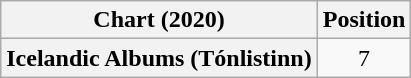<table class="wikitable plainrowheaders" style="text-align:center;">
<tr>
<th>Chart (2020)</th>
<th>Position</th>
</tr>
<tr>
<th scope="row">Icelandic Albums (Tónlistinn)</th>
<td>7</td>
</tr>
</table>
